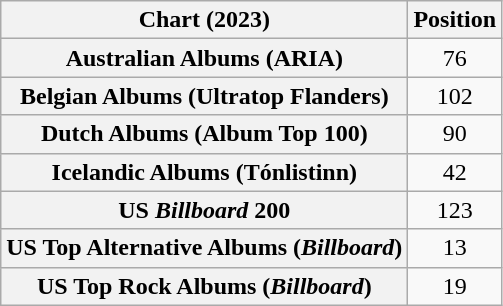<table class="wikitable sortable plainrowheaders" style="text-align:center">
<tr>
<th scope="col">Chart (2023)</th>
<th scope="col">Position</th>
</tr>
<tr>
<th scope="row">Australian Albums (ARIA)</th>
<td>76</td>
</tr>
<tr>
<th scope="row">Belgian Albums (Ultratop Flanders)</th>
<td>102</td>
</tr>
<tr>
<th scope="row">Dutch Albums (Album Top 100)</th>
<td>90</td>
</tr>
<tr>
<th scope="row">Icelandic Albums (Tónlistinn)</th>
<td>42</td>
</tr>
<tr>
<th scope="row">US <em>Billboard</em> 200</th>
<td>123</td>
</tr>
<tr>
<th scope="row">US Top Alternative Albums (<em>Billboard</em>)</th>
<td>13</td>
</tr>
<tr>
<th scope="row">US Top Rock Albums (<em>Billboard</em>)</th>
<td>19</td>
</tr>
</table>
